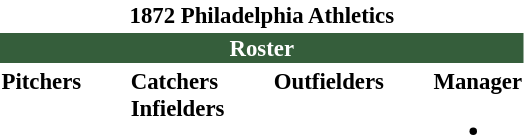<table class="toccolours" style="font-size: 95%;">
<tr>
<th colspan="10" style="background-color: white; text-align: center;">1872 Philadelphia Athletics</th>
</tr>
<tr>
<td colspan="10" style="background-color: #355E3B; color: white; text-align: center;"><strong>Roster</strong></td>
</tr>
<tr>
<td valign="top"><strong>Pitchers</strong><br></td>
<td width="25px"></td>
<td valign="top"><strong>Catchers</strong><br>
<strong>Infielders</strong>





</td>
<td width="25px"></td>
<td valign="top"><strong>Outfielders</strong><br>


</td>
<td width="25px"></td>
<td valign="top"><strong>Manager</strong><br><ul><li></li></ul></td>
</tr>
<tr>
</tr>
</table>
